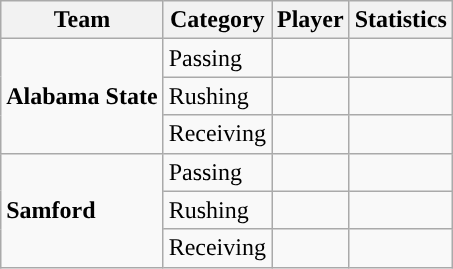<table class="wikitable" style="float: right;">
<tr>
<th>Team</th>
<th>Category</th>
<th>Player</th>
<th>Statistics</th>
</tr>
<tr>
<td rowspan=3><strong>Alabama State</strong></td>
<td>Passing</td>
<td></td>
<td></td>
</tr>
<tr>
<td>Rushing</td>
<td></td>
<td></td>
</tr>
<tr>
<td>Receiving</td>
<td></td>
<td></td>
</tr>
<tr>
<td rowspan=3><strong>Samford</strong></td>
<td>Passing</td>
<td></td>
<td></td>
</tr>
<tr>
<td>Rushing</td>
<td></td>
<td></td>
</tr>
<tr>
<td>Receiving</td>
<td></td>
<td></td>
</tr>
</table>
